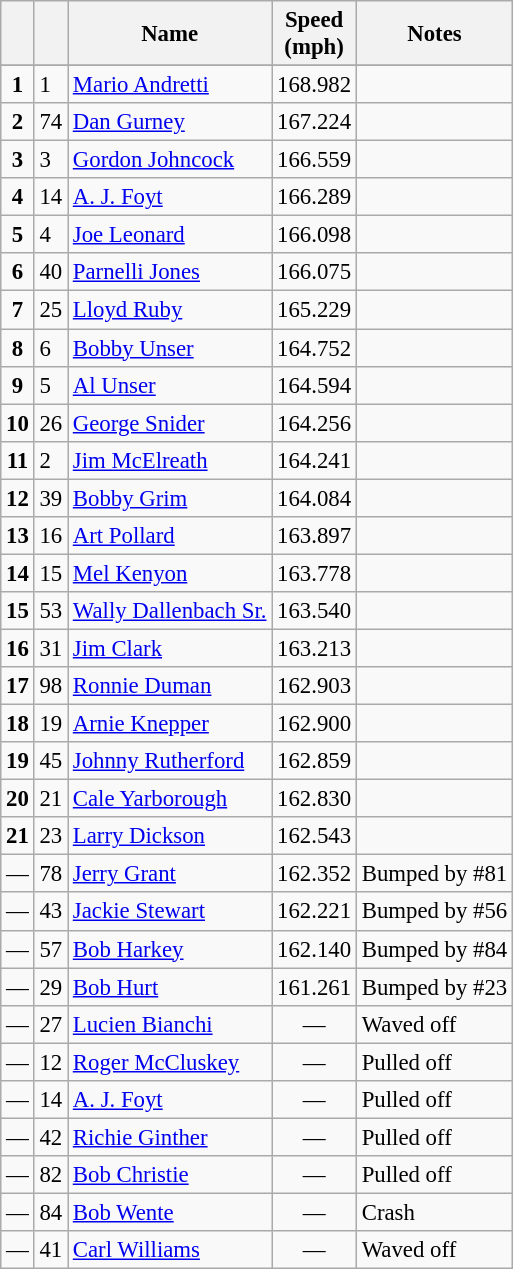<table class="wikitable" style="font-size: 95%;">
<tr>
<th></th>
<th></th>
<th>Name</th>
<th>Speed<br>(mph)</th>
<th>Notes</th>
</tr>
<tr>
</tr>
<tr>
<td align="center"><strong>1</strong></td>
<td>1</td>
<td><a href='#'>Mario Andretti</a></td>
<td>168.982</td>
<td> </td>
</tr>
<tr>
<td align="center"><strong>2</strong></td>
<td>74</td>
<td><a href='#'>Dan Gurney</a></td>
<td>167.224</td>
<td> </td>
</tr>
<tr>
<td align="center"><strong>3</strong></td>
<td>3</td>
<td><a href='#'>Gordon Johncock</a></td>
<td>166.559</td>
<td> </td>
</tr>
<tr>
<td align="center"><strong>4</strong></td>
<td>14</td>
<td><a href='#'>A. J. Foyt</a></td>
<td>166.289</td>
<td> </td>
</tr>
<tr>
<td align="center"><strong>5</strong></td>
<td>4</td>
<td><a href='#'>Joe Leonard</a></td>
<td>166.098</td>
<td> </td>
</tr>
<tr>
<td align="center"><strong>6</strong></td>
<td>40</td>
<td><a href='#'>Parnelli Jones</a></td>
<td>166.075</td>
<td> </td>
</tr>
<tr>
<td align="center"><strong>7</strong></td>
<td>25</td>
<td><a href='#'>Lloyd Ruby</a></td>
<td>165.229</td>
<td> </td>
</tr>
<tr>
<td align="center"><strong>8</strong></td>
<td>6</td>
<td><a href='#'>Bobby Unser</a></td>
<td>164.752</td>
<td> </td>
</tr>
<tr>
<td align="center"><strong>9</strong></td>
<td>5</td>
<td><a href='#'>Al Unser</a></td>
<td>164.594</td>
<td> </td>
</tr>
<tr>
<td align="center"><strong>10</strong></td>
<td>26</td>
<td><a href='#'>George Snider</a></td>
<td>164.256</td>
<td> </td>
</tr>
<tr>
<td align="center"><strong>11</strong></td>
<td>2</td>
<td><a href='#'>Jim McElreath</a></td>
<td>164.241</td>
<td> </td>
</tr>
<tr>
<td align="center"><strong>12</strong></td>
<td>39</td>
<td><a href='#'>Bobby Grim</a></td>
<td>164.084</td>
<td> </td>
</tr>
<tr>
<td align="center"><strong>13</strong></td>
<td>16</td>
<td><a href='#'>Art Pollard</a> <strong></strong></td>
<td>163.897</td>
<td> </td>
</tr>
<tr>
<td align="center"><strong>14</strong></td>
<td>15</td>
<td><a href='#'>Mel Kenyon</a></td>
<td>163.778</td>
<td> </td>
</tr>
<tr>
<td align="center"><strong>15</strong></td>
<td>53</td>
<td><a href='#'>Wally Dallenbach Sr.</a> <strong></strong></td>
<td>163.540</td>
<td> </td>
</tr>
<tr>
<td align="center"><strong>16</strong></td>
<td>31</td>
<td><a href='#'>Jim Clark</a></td>
<td>163.213</td>
<td> </td>
</tr>
<tr>
<td align="center"><strong>17</strong></td>
<td>98</td>
<td><a href='#'>Ronnie Duman</a></td>
<td>162.903</td>
<td> </td>
</tr>
<tr>
<td align="center"><strong>18</strong></td>
<td>19</td>
<td><a href='#'>Arnie Knepper</a></td>
<td>162.900</td>
<td> </td>
</tr>
<tr>
<td align="center"><strong>19</strong></td>
<td>45</td>
<td><a href='#'>Johnny Rutherford</a></td>
<td>162.859</td>
<td> </td>
</tr>
<tr>
<td align="center"><strong>20</strong></td>
<td>21</td>
<td><a href='#'>Cale Yarborough</a></td>
<td>162.830</td>
<td> </td>
</tr>
<tr>
<td align="center"><strong>21</strong></td>
<td>23</td>
<td><a href='#'>Larry Dickson</a></td>
<td>162.543</td>
<td> </td>
</tr>
<tr>
<td align="center">—</td>
<td>78</td>
<td><a href='#'>Jerry Grant</a></td>
<td>162.352</td>
<td>Bumped by #81</td>
</tr>
<tr>
<td align="center">—</td>
<td>43</td>
<td><a href='#'>Jackie Stewart</a></td>
<td>162.221</td>
<td>Bumped by  #56</td>
</tr>
<tr>
<td align="center">—</td>
<td>57</td>
<td><a href='#'>Bob Harkey</a></td>
<td>162.140</td>
<td>Bumped by  #84</td>
</tr>
<tr>
<td align="center">—</td>
<td>29</td>
<td><a href='#'>Bob Hurt</a> <strong></strong></td>
<td>161.261</td>
<td>Bumped by  #23</td>
</tr>
<tr>
<td align="center">—</td>
<td>27</td>
<td><a href='#'>Lucien Bianchi</a></td>
<td align="center">—</td>
<td>Waved off</td>
</tr>
<tr>
<td align="center">—</td>
<td>12</td>
<td><a href='#'>Roger McCluskey</a></td>
<td align="center">—</td>
<td>Pulled off</td>
</tr>
<tr>
<td align="center">—</td>
<td>14</td>
<td><a href='#'>A. J. Foyt</a></td>
<td align="center">—</td>
<td>Pulled off</td>
</tr>
<tr>
<td align="center">—</td>
<td>42</td>
<td><a href='#'>Richie Ginther</a> <strong></strong></td>
<td align="center">—</td>
<td>Pulled off</td>
</tr>
<tr>
<td align="center">—</td>
<td>82</td>
<td><a href='#'>Bob Christie</a></td>
<td align="center">—</td>
<td>Pulled off</td>
</tr>
<tr>
<td align="center">—</td>
<td>84</td>
<td><a href='#'>Bob Wente</a></td>
<td align="center">—</td>
<td>Crash</td>
</tr>
<tr>
<td align="center">—</td>
<td>41</td>
<td><a href='#'>Carl Williams</a></td>
<td align="center">—</td>
<td>Waved off</td>
</tr>
</table>
